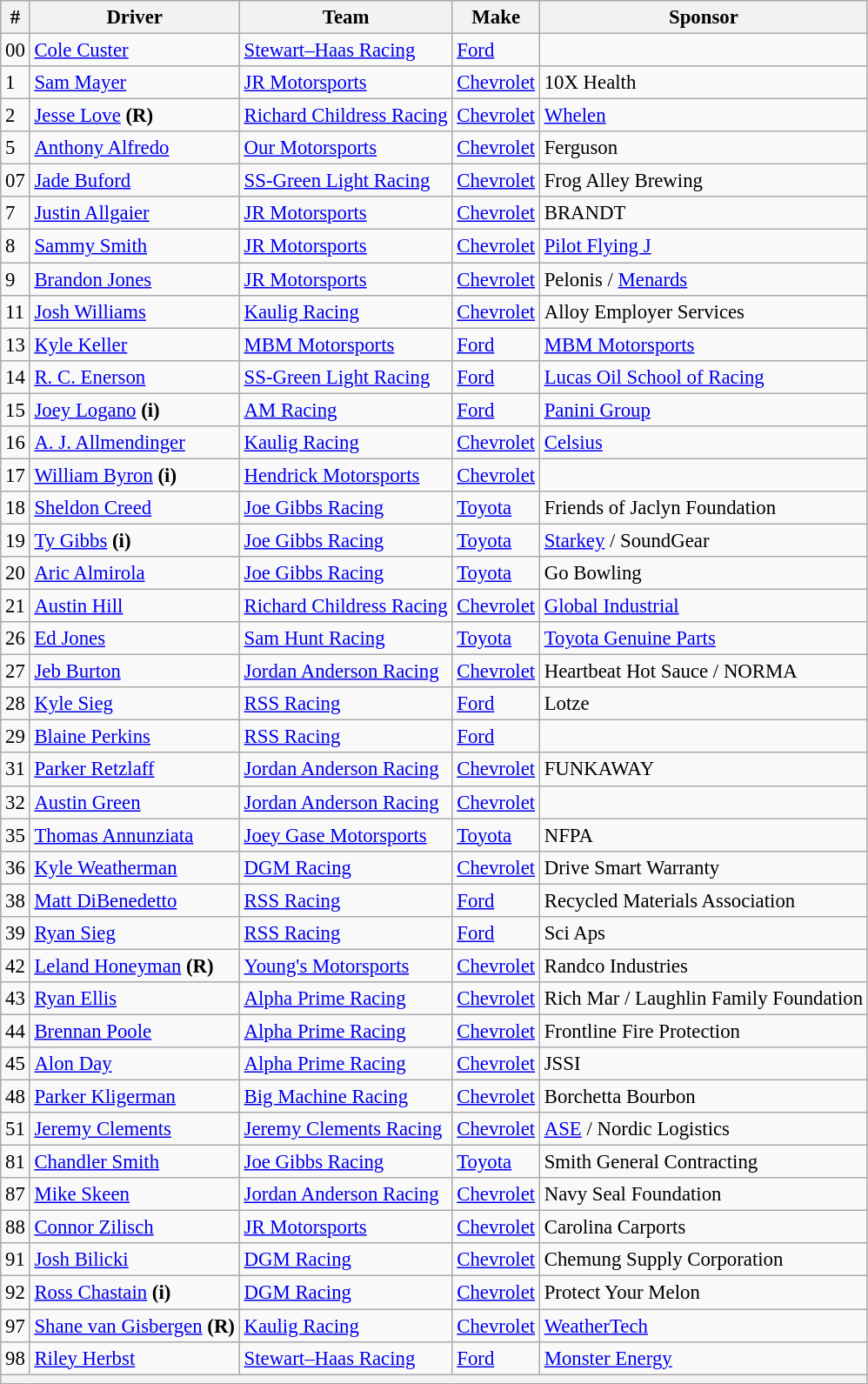<table class="wikitable" style="font-size:95%">
<tr>
<th>#</th>
<th>Driver</th>
<th>Team</th>
<th>Make</th>
<th>Sponsor</th>
</tr>
<tr>
<td>00</td>
<td><a href='#'>Cole Custer</a></td>
<td><a href='#'>Stewart–Haas Racing</a></td>
<td><a href='#'>Ford</a></td>
<td></td>
</tr>
<tr>
<td>1</td>
<td><a href='#'>Sam Mayer</a></td>
<td><a href='#'>JR Motorsports</a></td>
<td><a href='#'>Chevrolet</a></td>
<td>10X Health</td>
</tr>
<tr>
<td>2</td>
<td><a href='#'>Jesse Love</a> <strong>(R)</strong></td>
<td nowrap><a href='#'>Richard Childress Racing</a></td>
<td><a href='#'>Chevrolet</a></td>
<td><a href='#'>Whelen</a></td>
</tr>
<tr>
<td>5</td>
<td><a href='#'>Anthony Alfredo</a></td>
<td><a href='#'>Our Motorsports</a></td>
<td><a href='#'>Chevrolet</a></td>
<td>Ferguson</td>
</tr>
<tr>
<td>07</td>
<td><a href='#'>Jade Buford</a></td>
<td><a href='#'>SS-Green Light Racing</a></td>
<td><a href='#'>Chevrolet</a></td>
<td>Frog Alley Brewing</td>
</tr>
<tr>
<td>7</td>
<td><a href='#'>Justin Allgaier</a></td>
<td><a href='#'>JR Motorsports</a></td>
<td><a href='#'>Chevrolet</a></td>
<td>BRANDT</td>
</tr>
<tr>
<td>8</td>
<td><a href='#'>Sammy Smith</a></td>
<td><a href='#'>JR Motorsports</a></td>
<td><a href='#'>Chevrolet</a></td>
<td><a href='#'>Pilot Flying J</a></td>
</tr>
<tr>
<td>9</td>
<td><a href='#'>Brandon Jones</a></td>
<td><a href='#'>JR Motorsports</a></td>
<td><a href='#'>Chevrolet</a></td>
<td>Pelonis / <a href='#'>Menards</a></td>
</tr>
<tr>
<td>11</td>
<td><a href='#'>Josh Williams</a></td>
<td><a href='#'>Kaulig Racing</a></td>
<td><a href='#'>Chevrolet</a></td>
<td>Alloy Employer Services</td>
</tr>
<tr>
<td>13</td>
<td><a href='#'>Kyle Keller</a></td>
<td><a href='#'>MBM Motorsports</a></td>
<td><a href='#'>Ford</a></td>
<td><a href='#'>MBM Motorsports</a></td>
</tr>
<tr>
<td>14</td>
<td><a href='#'>R. C. Enerson</a></td>
<td><a href='#'>SS-Green Light Racing</a></td>
<td><a href='#'>Ford</a></td>
<td><a href='#'>Lucas Oil School of Racing</a></td>
</tr>
<tr>
<td>15</td>
<td><a href='#'>Joey Logano</a> <strong>(i)</strong></td>
<td><a href='#'>AM Racing</a></td>
<td><a href='#'>Ford</a></td>
<td><a href='#'>Panini Group</a></td>
</tr>
<tr>
<td>16</td>
<td><a href='#'>A. J. Allmendinger</a></td>
<td><a href='#'>Kaulig Racing</a></td>
<td><a href='#'>Chevrolet</a></td>
<td><a href='#'>Celsius</a></td>
</tr>
<tr>
<td>17</td>
<td><a href='#'>William Byron</a> <strong>(i)</strong></td>
<td><a href='#'>Hendrick Motorsports</a></td>
<td><a href='#'>Chevrolet</a></td>
<td></td>
</tr>
<tr>
<td>18</td>
<td><a href='#'>Sheldon Creed</a></td>
<td><a href='#'>Joe Gibbs Racing</a></td>
<td><a href='#'>Toyota</a></td>
<td>Friends of Jaclyn Foundation</td>
</tr>
<tr>
<td>19</td>
<td><a href='#'>Ty Gibbs</a> <strong>(i)</strong></td>
<td><a href='#'>Joe Gibbs Racing</a></td>
<td><a href='#'>Toyota</a></td>
<td><a href='#'>Starkey</a> / SoundGear</td>
</tr>
<tr>
<td>20</td>
<td><a href='#'>Aric Almirola</a></td>
<td><a href='#'>Joe Gibbs Racing</a></td>
<td><a href='#'>Toyota</a></td>
<td>Go Bowling</td>
</tr>
<tr>
<td>21</td>
<td><a href='#'>Austin Hill</a></td>
<td><a href='#'>Richard Childress Racing</a></td>
<td><a href='#'>Chevrolet</a></td>
<td><a href='#'>Global Industrial</a></td>
</tr>
<tr>
<td>26</td>
<td><a href='#'>Ed Jones</a></td>
<td><a href='#'>Sam Hunt Racing</a></td>
<td><a href='#'>Toyota</a></td>
<td><a href='#'>Toyota Genuine Parts</a></td>
</tr>
<tr>
<td>27</td>
<td><a href='#'>Jeb Burton</a></td>
<td><a href='#'>Jordan Anderson Racing</a></td>
<td><a href='#'>Chevrolet</a></td>
<td>Heartbeat Hot Sauce / NORMA</td>
</tr>
<tr>
<td>28</td>
<td><a href='#'>Kyle Sieg</a></td>
<td><a href='#'>RSS Racing</a></td>
<td><a href='#'>Ford</a></td>
<td>Lotze</td>
</tr>
<tr>
<td>29</td>
<td><a href='#'>Blaine Perkins</a></td>
<td><a href='#'>RSS Racing</a></td>
<td><a href='#'>Ford</a></td>
<td></td>
</tr>
<tr>
<td>31</td>
<td><a href='#'>Parker Retzlaff</a></td>
<td><a href='#'>Jordan Anderson Racing</a></td>
<td><a href='#'>Chevrolet</a></td>
<td>FUNKAWAY</td>
</tr>
<tr>
<td>32</td>
<td><a href='#'>Austin Green</a></td>
<td><a href='#'>Jordan Anderson Racing</a></td>
<td><a href='#'>Chevrolet</a></td>
<td></td>
</tr>
<tr>
<td>35</td>
<td><a href='#'>Thomas Annunziata</a></td>
<td><a href='#'>Joey Gase Motorsports</a></td>
<td><a href='#'>Toyota</a></td>
<td>NFPA</td>
</tr>
<tr>
<td>36</td>
<td><a href='#'>Kyle Weatherman</a></td>
<td><a href='#'>DGM Racing</a></td>
<td><a href='#'>Chevrolet</a></td>
<td>Drive Smart Warranty</td>
</tr>
<tr>
<td>38</td>
<td><a href='#'>Matt DiBenedetto</a></td>
<td><a href='#'>RSS Racing</a></td>
<td><a href='#'>Ford</a></td>
<td nowrap>Recycled Materials Association</td>
</tr>
<tr>
<td>39</td>
<td><a href='#'>Ryan Sieg</a></td>
<td><a href='#'>RSS Racing</a></td>
<td><a href='#'>Ford</a></td>
<td>Sci Aps</td>
</tr>
<tr>
<td>42</td>
<td><a href='#'>Leland Honeyman</a> <strong>(R)</strong></td>
<td><a href='#'>Young's Motorsports</a></td>
<td><a href='#'>Chevrolet</a></td>
<td>Randco Industries</td>
</tr>
<tr>
<td>43</td>
<td><a href='#'>Ryan Ellis</a></td>
<td><a href='#'>Alpha Prime Racing</a></td>
<td><a href='#'>Chevrolet</a></td>
<td>Rich Mar / Laughlin Family Foundation</td>
</tr>
<tr>
<td>44</td>
<td><a href='#'>Brennan Poole</a></td>
<td><a href='#'>Alpha Prime Racing</a></td>
<td><a href='#'>Chevrolet</a></td>
<td>Frontline Fire Protection</td>
</tr>
<tr>
<td>45</td>
<td><a href='#'>Alon Day</a></td>
<td><a href='#'>Alpha Prime Racing</a></td>
<td><a href='#'>Chevrolet</a></td>
<td>JSSI</td>
</tr>
<tr>
<td>48</td>
<td><a href='#'>Parker Kligerman</a></td>
<td><a href='#'>Big Machine Racing</a></td>
<td><a href='#'>Chevrolet</a></td>
<td>Borchetta Bourbon</td>
</tr>
<tr>
<td>51</td>
<td><a href='#'>Jeremy Clements</a></td>
<td><a href='#'>Jeremy Clements Racing</a></td>
<td><a href='#'>Chevrolet</a></td>
<td><a href='#'>ASE</a> / Nordic Logistics</td>
</tr>
<tr>
<td>81</td>
<td><a href='#'>Chandler Smith</a></td>
<td><a href='#'>Joe Gibbs Racing</a></td>
<td><a href='#'>Toyota</a></td>
<td>Smith General Contracting</td>
</tr>
<tr>
<td>87</td>
<td><a href='#'>Mike Skeen</a></td>
<td><a href='#'>Jordan Anderson Racing</a></td>
<td><a href='#'>Chevrolet</a></td>
<td>Navy Seal Foundation</td>
</tr>
<tr>
<td>88</td>
<td><a href='#'>Connor Zilisch</a></td>
<td><a href='#'>JR Motorsports</a></td>
<td><a href='#'>Chevrolet</a></td>
<td>Carolina Carports</td>
</tr>
<tr>
<td>91</td>
<td><a href='#'>Josh Bilicki</a></td>
<td><a href='#'>DGM Racing</a></td>
<td><a href='#'>Chevrolet</a></td>
<td>Chemung Supply Corporation</td>
</tr>
<tr>
<td>92</td>
<td><a href='#'>Ross Chastain</a> <strong>(i)</strong></td>
<td><a href='#'>DGM Racing</a></td>
<td><a href='#'>Chevrolet</a></td>
<td>Protect Your Melon</td>
</tr>
<tr>
<td>97</td>
<td nowrap><a href='#'>Shane van Gisbergen</a> <strong>(R)</strong></td>
<td><a href='#'>Kaulig Racing</a></td>
<td><a href='#'>Chevrolet</a></td>
<td><a href='#'>WeatherTech</a></td>
</tr>
<tr>
<td>98</td>
<td><a href='#'>Riley Herbst</a></td>
<td><a href='#'>Stewart–Haas Racing</a></td>
<td><a href='#'>Ford</a></td>
<td><a href='#'>Monster Energy</a></td>
</tr>
<tr>
<th colspan="5"></th>
</tr>
</table>
